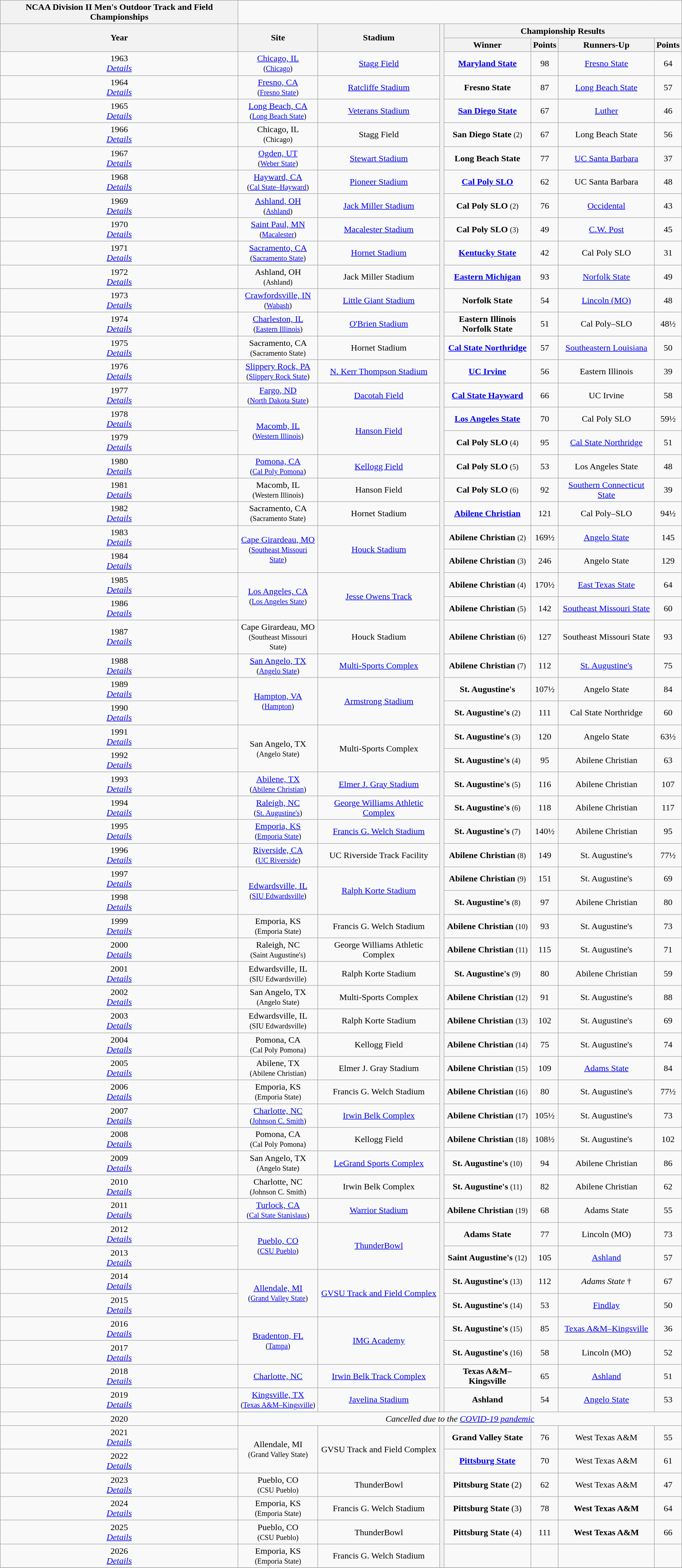<table class="wikitable" style="text-align:center">
<tr>
<th style=>NCAA Division II Men's Outdoor Track and Field Championships</th>
</tr>
<tr>
<th rowspan="2">Year</th>
<th rowspan="2">Site</th>
<th rowspan="2">Stadium</th>
<th rowspan="59"></th>
<th colspan=4>Championship Results</th>
</tr>
<tr>
<th>Winner</th>
<th>Points</th>
<th>Runners-Up</th>
<th>Points</th>
</tr>
<tr>
<td>1963 <br> <em><a href='#'>Details</a></em></td>
<td><a href='#'>Chicago, IL</a><br><small>(<a href='#'>Chicago</a>)</small></td>
<td><a href='#'>Stagg Field</a></td>
<td><strong><a href='#'>Maryland State</a></strong></td>
<td>98</td>
<td><a href='#'>Fresno State</a></td>
<td>64</td>
</tr>
<tr>
<td>1964 <br> <em><a href='#'>Details</a></em></td>
<td><a href='#'>Fresno, CA</a><br><small>(<a href='#'>Fresno State</a>)</small></td>
<td><a href='#'>Ratcliffe Stadium</a></td>
<td><strong>Fresno State</strong></td>
<td>87</td>
<td><a href='#'>Long Beach State</a></td>
<td>57</td>
</tr>
<tr>
<td>1965 <br> <em><a href='#'>Details</a></em></td>
<td><a href='#'>Long Beach, CA</a><br><small>(<a href='#'>Long Beach State</a>)</small></td>
<td><a href='#'>Veterans Stadium</a></td>
<td><strong><a href='#'>San Diego State</a></strong></td>
<td>67</td>
<td><a href='#'>Luther</a></td>
<td>46</td>
</tr>
<tr>
<td>1966 <br> <em><a href='#'>Details</a></em></td>
<td>Chicago, IL<br><small>(Chicago)</small></td>
<td>Stagg Field</td>
<td><strong>San Diego State</strong> <small>(2)</small></td>
<td>67</td>
<td>Long Beach State</td>
<td>56</td>
</tr>
<tr>
<td>1967 <br> <em><a href='#'>Details</a></em></td>
<td><a href='#'>Ogden, UT</a><br><small>(<a href='#'>Weber State</a>)</small></td>
<td><a href='#'>Stewart Stadium</a></td>
<td><strong>Long Beach State</strong></td>
<td>77</td>
<td><a href='#'>UC Santa Barbara</a></td>
<td>37</td>
</tr>
<tr>
<td>1968 <br> <em><a href='#'>Details</a></em></td>
<td><a href='#'>Hayward, CA</a><br><small>(<a href='#'>Cal State–Hayward</a>)</small></td>
<td><a href='#'>Pioneer Stadium</a></td>
<td><strong><a href='#'>Cal Poly SLO</a></strong></td>
<td>62</td>
<td>UC Santa Barbara</td>
<td>48</td>
</tr>
<tr>
<td>1969 <br> <em><a href='#'>Details</a></em></td>
<td><a href='#'>Ashland, OH</a><br><small>(<a href='#'>Ashland</a>)</small></td>
<td><a href='#'>Jack Miller Stadium</a></td>
<td><strong>Cal Poly SLO</strong> <small>(2)</small></td>
<td>76</td>
<td><a href='#'>Occidental</a></td>
<td>43</td>
</tr>
<tr>
<td>1970 <br> <em><a href='#'>Details</a></em></td>
<td><a href='#'>Saint Paul, MN</a><br><small>(<a href='#'>Macalester</a>)</small></td>
<td><a href='#'>Macalester Stadium</a></td>
<td><strong>Cal Poly SLO</strong> <small>(3)</small></td>
<td>49</td>
<td><a href='#'>C.W. Post</a></td>
<td>45</td>
</tr>
<tr>
<td>1971 <br> <em><a href='#'>Details</a></em></td>
<td><a href='#'>Sacramento, CA</a><br><small>(<a href='#'>Sacramento State</a>)</small></td>
<td><a href='#'>Hornet Stadium</a></td>
<td><strong><a href='#'>Kentucky State</a></strong></td>
<td>42</td>
<td>Cal Poly SLO</td>
<td>31</td>
</tr>
<tr>
<td>1972 <br> <em><a href='#'>Details</a></em></td>
<td>Ashland, OH<br><small>(Ashland)</small></td>
<td>Jack Miller Stadium</td>
<td><strong><a href='#'>Eastern Michigan</a></strong></td>
<td>93</td>
<td><a href='#'>Norfolk State</a></td>
<td>49</td>
</tr>
<tr>
<td>1973 <br> <em><a href='#'>Details</a></em></td>
<td><a href='#'>Crawfordsville, IN</a><br><small>(<a href='#'>Wabash</a>)</small></td>
<td><a href='#'>Little Giant Stadium</a></td>
<td><strong>Norfolk State</strong></td>
<td>54</td>
<td><a href='#'>Lincoln (MO)</a></td>
<td>48</td>
</tr>
<tr>
<td>1974 <br> <em><a href='#'>Details</a></em></td>
<td><a href='#'>Charleston, IL</a><br><small>(<a href='#'>Eastern Illinois</a>)</small></td>
<td><a href='#'>O'Brien Stadium</a></td>
<td><strong>Eastern Illinois</strong><br><strong>Norfolk State</strong></td>
<td>51</td>
<td>Cal Poly–SLO</td>
<td>48½</td>
</tr>
<tr>
<td>1975 <br> <em><a href='#'>Details</a></em></td>
<td>Sacramento, CA<br><small>(Sacramento State)</small></td>
<td>Hornet Stadium</td>
<td><strong><a href='#'>Cal State Northridge</a></strong></td>
<td>57</td>
<td><a href='#'>Southeastern Louisiana</a></td>
<td>50</td>
</tr>
<tr>
<td>1976 <br> <em><a href='#'>Details</a></em></td>
<td><a href='#'>Slippery Rock, PA</a><br><small>(<a href='#'>Slippery Rock State</a>)</small></td>
<td><a href='#'>N. Kerr Thompson Stadium</a></td>
<td><strong><a href='#'>UC Irvine</a></strong></td>
<td>56</td>
<td>Eastern Illinois</td>
<td>39</td>
</tr>
<tr>
<td>1977 <br> <em><a href='#'>Details</a></em></td>
<td><a href='#'>Fargo, ND</a><br><small>(<a href='#'>North Dakota State</a>)</small></td>
<td><a href='#'>Dacotah Field</a></td>
<td><strong><a href='#'>Cal State Hayward</a></strong></td>
<td>66</td>
<td>UC Irvine</td>
<td>58</td>
</tr>
<tr>
<td>1978 <br> <em><a href='#'>Details</a></em></td>
<td rowspan="2"><a href='#'>Macomb, IL</a><br><small>(<a href='#'>Western Illinois</a>)</small></td>
<td rowspan="2"><a href='#'>Hanson Field</a></td>
<td><strong><a href='#'>Los Angeles State</a></strong></td>
<td>70</td>
<td>Cal Poly SLO</td>
<td>59½</td>
</tr>
<tr>
<td>1979 <br> <em><a href='#'>Details</a></em></td>
<td><strong>Cal Poly SLO</strong> <small>(4)</small></td>
<td>95</td>
<td><a href='#'>Cal State Northridge</a></td>
<td>51</td>
</tr>
<tr>
<td>1980 <br> <em><a href='#'>Details</a></em></td>
<td><a href='#'>Pomona, CA</a><br><small>(<a href='#'>Cal Poly Pomona</a>)</small></td>
<td><a href='#'>Kellogg Field</a></td>
<td><strong>Cal Poly SLO</strong> <small>(5)</small></td>
<td>53</td>
<td>Los Angeles State</td>
<td>48</td>
</tr>
<tr>
<td>1981 <br> <em><a href='#'>Details</a></em></td>
<td>Macomb, IL<br><small>(Western Illinois)</small></td>
<td>Hanson Field</td>
<td><strong>Cal Poly SLO</strong> <small>(6)</small></td>
<td>92</td>
<td><a href='#'>Southern Connecticut State</a></td>
<td>39</td>
</tr>
<tr>
<td>1982 <br> <em><a href='#'>Details</a></em></td>
<td>Sacramento, CA<br><small>(Sacramento State)</small></td>
<td>Hornet Stadium</td>
<td><strong><a href='#'>Abilene Christian</a></strong></td>
<td>121</td>
<td>Cal Poly–SLO</td>
<td>94½</td>
</tr>
<tr>
<td>1983 <br> <em><a href='#'>Details</a></em></td>
<td rowspan="2"><a href='#'>Cape Girardeau, MO</a><br><small>(<a href='#'>Southeast Missouri State</a>)</small></td>
<td rowspan="2"><a href='#'>Houck Stadium</a></td>
<td><strong>Abilene Christian</strong> <small>(2)</small></td>
<td>169½</td>
<td><a href='#'>Angelo State</a></td>
<td>145</td>
</tr>
<tr>
<td>1984 <br> <em><a href='#'>Details</a></em></td>
<td><strong>Abilene Christian</strong> <small>(3)</small></td>
<td>246</td>
<td>Angelo State</td>
<td>129</td>
</tr>
<tr>
<td>1985 <br> <em><a href='#'>Details</a></em></td>
<td rowspan="2"><a href='#'>Los Angeles, CA</a><br><small>(<a href='#'>Los Angeles State</a>)</small></td>
<td rowspan="2"><a href='#'>Jesse Owens Track</a></td>
<td><strong>Abilene Christian</strong> <small>(4)</small></td>
<td>170½</td>
<td><a href='#'>East Texas State</a></td>
<td>64</td>
</tr>
<tr>
<td>1986 <br> <em><a href='#'>Details</a></em></td>
<td><strong>Abilene Christian</strong> <small>(5)</small></td>
<td>142</td>
<td><a href='#'>Southeast Missouri State</a></td>
<td>60</td>
</tr>
<tr>
<td>1987 <br> <em><a href='#'>Details</a></em></td>
<td>Cape Girardeau, MO<br><small>(Southeast Missouri State)</small></td>
<td>Houck Stadium</td>
<td><strong>Abilene Christian</strong> <small>(6)</small></td>
<td>127</td>
<td>Southeast Missouri State</td>
<td>93</td>
</tr>
<tr>
<td>1988 <br> <em><a href='#'>Details</a></em></td>
<td><a href='#'>San Angelo, TX</a><br><small>(<a href='#'>Angelo State</a>)</small></td>
<td><a href='#'>Multi-Sports Complex</a></td>
<td><strong>Abilene Christian</strong> <small>(7)</small></td>
<td>112</td>
<td><a href='#'>St. Augustine's</a></td>
<td>75</td>
</tr>
<tr>
<td>1989 <br> <em><a href='#'>Details</a></em></td>
<td rowspan="2"><a href='#'>Hampton, VA</a><br><small>(<a href='#'>Hampton</a>)</small></td>
<td rowspan="2"><a href='#'>Armstrong Stadium</a></td>
<td><strong>St. Augustine's</strong></td>
<td>107½</td>
<td>Angelo State</td>
<td>84</td>
</tr>
<tr>
<td>1990 <br> <em><a href='#'>Details</a></em></td>
<td><strong>St. Augustine's</strong> <small>(2)</small></td>
<td>111</td>
<td>Cal State Northridge</td>
<td>60</td>
</tr>
<tr>
<td>1991 <br> <em><a href='#'>Details</a></em></td>
<td rowspan="2">San Angelo, TX<br><small>(Angelo State)</small></td>
<td rowspan="2">Multi-Sports Complex</td>
<td><strong>St. Augustine's</strong> <small>(3)</small></td>
<td>120</td>
<td>Angelo State</td>
<td>63½</td>
</tr>
<tr>
<td>1992 <br> <em><a href='#'>Details</a></em></td>
<td><strong>St. Augustine's</strong> <small>(4)</small></td>
<td>95</td>
<td>Abilene Christian</td>
<td>63</td>
</tr>
<tr>
<td>1993 <br> <em><a href='#'>Details</a></em></td>
<td><a href='#'>Abilene, TX</a><br><small>(<a href='#'>Abilene Christian</a>)</small></td>
<td><a href='#'>Elmer J. Gray Stadium</a></td>
<td><strong>St. Augustine's</strong> <small>(5)</small></td>
<td>116</td>
<td>Abilene Christian</td>
<td>107</td>
</tr>
<tr>
<td>1994 <br> <em><a href='#'>Details</a></em></td>
<td><a href='#'>Raleigh, NC</a><br><small>(<a href='#'>St. Augustine's</a>)</small></td>
<td><a href='#'>George Williams Athletic Complex</a></td>
<td><strong>St. Augustine's</strong> <small>(6)</small></td>
<td>118</td>
<td>Abilene Christian</td>
<td>117</td>
</tr>
<tr>
<td>1995 <br> <em><a href='#'>Details</a></em></td>
<td><a href='#'>Emporia, KS</a><br><small>(<a href='#'>Emporia State</a>)</small></td>
<td><a href='#'>Francis G. Welch Stadium</a></td>
<td><strong>St. Augustine's</strong> <small>(7)</small></td>
<td>140½</td>
<td>Abilene Christian</td>
<td>95</td>
</tr>
<tr>
<td>1996 <br> <em><a href='#'>Details</a></em></td>
<td><a href='#'>Riverside, CA</a><br><small>(<a href='#'>UC Riverside</a>)</small></td>
<td>UC Riverside Track Facility</td>
<td><strong>Abilene Christian</strong> <small>(8)</small></td>
<td>149</td>
<td>St. Augustine's</td>
<td>77½</td>
</tr>
<tr>
<td>1997 <br> <em><a href='#'>Details</a></em></td>
<td rowspan="2"><a href='#'>Edwardsville, IL</a><br><small>(<a href='#'>SIU Edwardsville</a>)</small></td>
<td rowspan="2"><a href='#'>Ralph Korte Stadium</a></td>
<td><strong>Abilene Christian</strong> <small>(9)</small></td>
<td>151</td>
<td>St. Augustine's</td>
<td>69</td>
</tr>
<tr>
<td>1998 <br> <em><a href='#'>Details</a></em></td>
<td><strong>St. Augustine's</strong> <small>(8)</small></td>
<td>97</td>
<td>Abilene Christian</td>
<td>80</td>
</tr>
<tr>
<td>1999 <br> <em><a href='#'>Details</a></em></td>
<td>Emporia, KS<br><small>(Emporia State)</small></td>
<td>Francis G. Welch Stadium</td>
<td><strong>Abilene Christian</strong> <small>(10)</small></td>
<td>93</td>
<td>St. Augustine's</td>
<td>73</td>
</tr>
<tr>
<td>2000 <br> <em><a href='#'>Details</a></em></td>
<td>Raleigh, NC<br><small>(Saint Augustine's)</small></td>
<td>George Williams Athletic Complex</td>
<td><strong>Abilene Christian</strong> <small>(11)</small></td>
<td>115</td>
<td>St. Augustine's</td>
<td>71</td>
</tr>
<tr>
<td>2001 <br> <em><a href='#'>Details</a></em></td>
<td>Edwardsville, IL<br><small>(SIU Edwardsville)</small></td>
<td>Ralph Korte Stadium</td>
<td><strong>St. Augustine's</strong> <small>(9)</small></td>
<td>80</td>
<td>Abilene Christian</td>
<td>59</td>
</tr>
<tr>
<td>2002 <br> <em><a href='#'>Details</a></em></td>
<td>San Angelo, TX<br><small>(Angelo State)</small></td>
<td>Multi-Sports Complex</td>
<td><strong>Abilene Christian</strong> <small>(12)</small></td>
<td>91</td>
<td>St. Augustine's</td>
<td>88</td>
</tr>
<tr>
<td>2003 <br> <em><a href='#'>Details</a></em></td>
<td>Edwardsville, IL<br><small>(SIU Edwardsville)</small></td>
<td>Ralph Korte Stadium</td>
<td><strong>Abilene Christian</strong> <small>(13)</small></td>
<td>102</td>
<td>St. Augustine's</td>
<td>69</td>
</tr>
<tr>
<td>2004 <br> <em><a href='#'>Details</a></em></td>
<td>Pomona, CA<br><small>(Cal Poly Pomona)</small></td>
<td>Kellogg Field</td>
<td><strong>Abilene Christian</strong> <small>(14)</small></td>
<td>75</td>
<td>St. Augustine's</td>
<td>74</td>
</tr>
<tr>
<td>2005 <br> <em><a href='#'>Details</a></em></td>
<td>Abilene, TX<br><small>(Abilene Christian)</small></td>
<td>Elmer J. Gray Stadium</td>
<td><strong>Abilene Christian</strong> <small>(15)</small></td>
<td>109</td>
<td><a href='#'>Adams State</a></td>
<td>84</td>
</tr>
<tr>
<td>2006 <br> <em><a href='#'>Details</a></em></td>
<td>Emporia, KS<br><small>(Emporia State)</small></td>
<td>Francis G. Welch Stadium</td>
<td><strong>Abilene Christian</strong> <small>(16)</small></td>
<td>80</td>
<td>St. Augustine's</td>
<td>77½</td>
</tr>
<tr>
<td>2007 <br> <em><a href='#'>Details</a></em></td>
<td><a href='#'>Charlotte, NC</a><br><small>(<a href='#'>Johnson C. Smith</a>)</small></td>
<td><a href='#'>Irwin Belk Complex</a></td>
<td><strong>Abilene Christian</strong> <small>(17)</small></td>
<td>105½</td>
<td>St. Augustine's</td>
<td>73</td>
</tr>
<tr>
<td>2008 <br> <em><a href='#'>Details</a></em></td>
<td>Pomona, CA<br><small>(Cal Poly Pomona)</small></td>
<td>Kellogg Field</td>
<td><strong>Abilene Christian</strong> <small>(18)</small></td>
<td>108½</td>
<td>St. Augustine's</td>
<td>102</td>
</tr>
<tr>
<td>2009 <br> <em><a href='#'>Details</a></em></td>
<td>San Angelo, TX<br><small>(Angelo State)</small></td>
<td><a href='#'>LeGrand Sports Complex</a></td>
<td><strong>St. Augustine's</strong> <small>(10)</small></td>
<td>94</td>
<td>Abilene Christian</td>
<td>86</td>
</tr>
<tr>
<td>2010 <br> <em><a href='#'>Details</a></em></td>
<td>Charlotte, NC<br><small>(Johnson C. Smith)</small></td>
<td>Irwin Belk Complex</td>
<td><strong>St. Augustine's</strong> <small>(11)</small></td>
<td>82</td>
<td>Abilene Christian</td>
<td>62</td>
</tr>
<tr>
<td>2011 <br> <em><a href='#'>Details</a></em></td>
<td><a href='#'>Turlock, CA</a><br><small>(<a href='#'>Cal State Stanislaus</a>)</small></td>
<td><a href='#'>Warrior Stadium</a></td>
<td><strong>Abilene Christian</strong> <small>(19)</small></td>
<td>68</td>
<td>Adams State</td>
<td>55</td>
</tr>
<tr>
<td>2012 <br> <em><a href='#'>Details</a></em></td>
<td rowspan="2"><a href='#'>Pueblo, CO</a><br><small>(<a href='#'>CSU Pueblo</a>)</small></td>
<td rowspan="2"><a href='#'>ThunderBowl</a></td>
<td><strong>Adams State</strong></td>
<td>77</td>
<td>Lincoln (MO)</td>
<td>73</td>
</tr>
<tr>
<td>2013 <br> <em><a href='#'>Details</a></em></td>
<td><strong>Saint Augustine's</strong> <small>(12)</small></td>
<td>105</td>
<td><a href='#'>Ashland</a></td>
<td>57</td>
</tr>
<tr>
<td>2014 <br> <em><a href='#'>Details</a></em></td>
<td rowspan="2"><a href='#'>Allendale, MI</a><br><small>(<a href='#'>Grand Valley State</a>)</small></td>
<td rowspan="2"><a href='#'>GVSU Track and Field Complex</a></td>
<td><strong>St. Augustine's</strong> <small>(13)</small></td>
<td>112</td>
<td><em>Adams State</em> †</td>
<td>67</td>
</tr>
<tr>
<td>2015 <br> <em><a href='#'>Details</a></em></td>
<td><strong>St. Augustine's</strong> <small>(14)</small></td>
<td>53</td>
<td><a href='#'>Findlay</a></td>
<td>50</td>
</tr>
<tr>
<td>2016 <br> <em><a href='#'>Details</a></em></td>
<td rowspan="2"><a href='#'>Bradenton, FL</a><br><small>(<a href='#'>Tampa</a>)</small></td>
<td rowspan="2"><a href='#'>IMG Academy</a></td>
<td><strong>St. Augustine's</strong> <small>(15)</small></td>
<td>85</td>
<td><a href='#'>Texas A&M–Kingsville</a></td>
<td>36</td>
</tr>
<tr>
<td>2017 <br> <em><a href='#'>Details</a></em></td>
<td><strong>St. Augustine's</strong> <small>(16)</small></td>
<td>58</td>
<td>Lincoln (MO)</td>
<td>52</td>
</tr>
<tr>
<td>2018 <br> <em><a href='#'>Details</a></em></td>
<td><a href='#'>Charlotte, NC</a></td>
<td><a href='#'>Irwin Belk Track Complex</a></td>
<td><strong>Texas A&M–Kingsville</strong></td>
<td>65</td>
<td><a href='#'>Ashland</a></td>
<td>51</td>
</tr>
<tr>
<td>2019 <br> <em><a href='#'>Details</a></em></td>
<td><a href='#'>Kingsville, TX</a><br><small>(<a href='#'>Texas A&M–Kingsville</a>)</small></td>
<td><a href='#'>Javelina Stadium</a></td>
<td><strong>Ashland</strong></td>
<td>54</td>
<td><a href='#'>Angelo State</a></td>
<td>53</td>
</tr>
<tr>
<td>2020</td>
<td colspan=7><em>Cancelled due to the <a href='#'>COVID-19 pandemic</a></em></td>
</tr>
<tr>
<td>2021 <br> <em><a href='#'>Details</a></em></td>
<td rowspan="2">Allendale, MI<br><small>(Grand Valley State)</small></td>
<td rowspan="2">GVSU Track and Field Complex</td>
<th rowspan="6"></th>
<td><strong>Grand Valley State</strong></td>
<td>76</td>
<td>West Texas A&M</td>
<td>55</td>
</tr>
<tr>
<td>2022 <br> <em><a href='#'>Details</a></em></td>
<td><strong><a href='#'>Pittsburg State</a></strong></td>
<td>70</td>
<td>West Texas A&M</td>
<td>61</td>
</tr>
<tr>
<td>2023 <br> <em><a href='#'>Details</a></em></td>
<td>Pueblo, CO<br><small>(CSU Pueblo)</small></td>
<td>ThunderBowl</td>
<td><strong>Pittsburg State</strong> (2)</td>
<td>62</td>
<td>West Texas A&M</td>
<td>47</td>
</tr>
<tr>
<td>2024 <br> <em><a href='#'>Details</a></em></td>
<td>Emporia, KS<br><small>(Emporia State)</small></td>
<td>Francis G. Welch Stadium</td>
<td><strong>Pittsburg State</strong> (3)</td>
<td>78</td>
<td><strong>West Texas A&M</strong></td>
<td>64</td>
</tr>
<tr>
<td>2025 <br> <em><a href='#'>Details</a></em></td>
<td>Pueblo, CO<br><small>(CSU Pueblo)</small></td>
<td>ThunderBowl</td>
<td><strong>Pittsburg State</strong> (4)</td>
<td>111</td>
<td><strong>West Texas A&M</strong></td>
<td>66</td>
</tr>
<tr>
<td>2026 <br> <em><a href='#'>Details</a></em></td>
<td>Emporia, KS<br><small>(Emporia State)</small></td>
<td>Francis G. Welch Stadium</td>
<td></td>
<td></td>
<td></td>
<td></td>
</tr>
<tr>
</tr>
</table>
